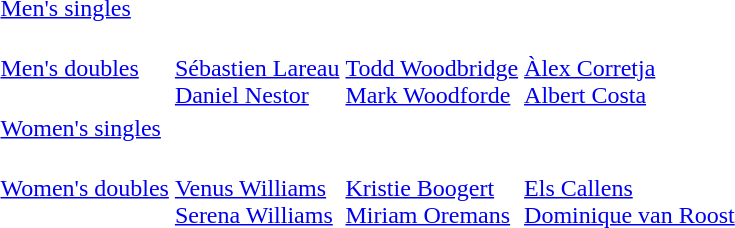<table>
<tr>
<td><a href='#'>Men's singles</a></td>
<td></td>
<td></td>
<td></td>
</tr>
<tr>
<td><a href='#'>Men's doubles</a></td>
<td><br><a href='#'>Sébastien Lareau</a><br><a href='#'>Daniel Nestor</a></td>
<td><br><a href='#'>Todd Woodbridge</a><br><a href='#'>Mark Woodforde</a></td>
<td><br><a href='#'>Àlex Corretja</a><br><a href='#'>Albert Costa</a></td>
</tr>
<tr>
<td><a href='#'>Women's singles</a></td>
<td></td>
<td></td>
<td></td>
</tr>
<tr>
<td><a href='#'>Women's doubles</a></td>
<td><br><a href='#'>Venus Williams</a><br><a href='#'>Serena Williams</a></td>
<td><br><a href='#'>Kristie Boogert</a><br><a href='#'>Miriam Oremans</a></td>
<td><br><a href='#'>Els Callens</a><br><a href='#'>Dominique van Roost</a></td>
</tr>
</table>
